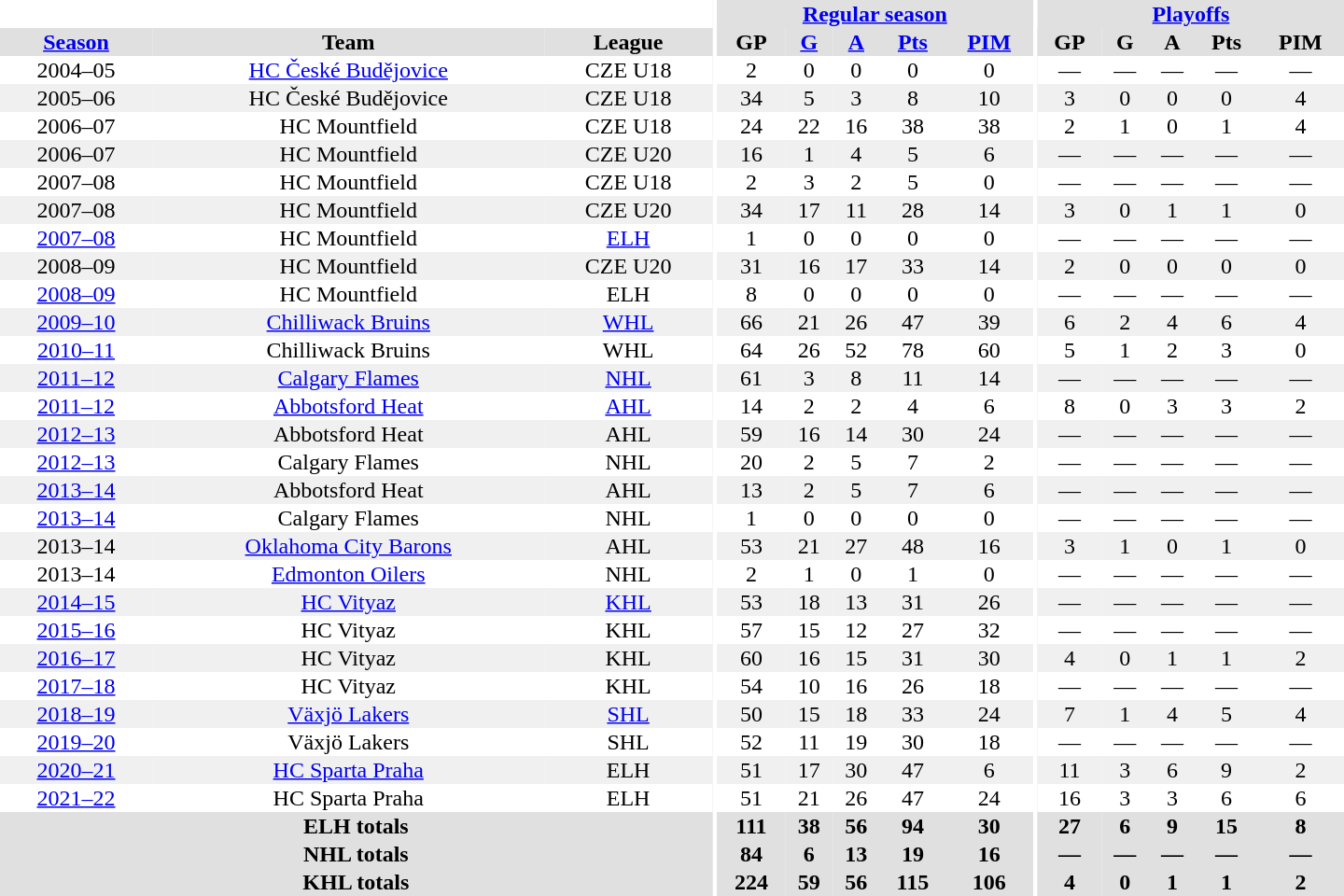<table border="0" cellpadding="1" cellspacing="0" style="text-align:center; width:60em">
<tr bgcolor="#e0e0e0">
<th colspan="3" bgcolor="#ffffff"></th>
<th rowspan="99" bgcolor="#ffffff"></th>
<th colspan="5"><a href='#'>Regular season</a></th>
<th rowspan="99" bgcolor="#ffffff"></th>
<th colspan="5"><a href='#'>Playoffs</a></th>
</tr>
<tr bgcolor="#e0e0e0">
<th><a href='#'>Season</a></th>
<th>Team</th>
<th>League</th>
<th>GP</th>
<th><a href='#'>G</a></th>
<th><a href='#'>A</a></th>
<th><a href='#'>Pts</a></th>
<th><a href='#'>PIM</a></th>
<th>GP</th>
<th>G</th>
<th>A</th>
<th>Pts</th>
<th>PIM</th>
</tr>
<tr>
<td>2004–05</td>
<td><a href='#'>HC České Budějovice</a></td>
<td>CZE U18</td>
<td>2</td>
<td>0</td>
<td>0</td>
<td>0</td>
<td>0</td>
<td>—</td>
<td>—</td>
<td>—</td>
<td>—</td>
<td>—</td>
</tr>
<tr bgcolor="#f0f0f0">
<td>2005–06</td>
<td>HC České Budějovice</td>
<td>CZE U18</td>
<td>34</td>
<td>5</td>
<td>3</td>
<td>8</td>
<td>10</td>
<td>3</td>
<td>0</td>
<td>0</td>
<td>0</td>
<td>4</td>
</tr>
<tr>
<td>2006–07</td>
<td>HC Mountfield</td>
<td>CZE U18</td>
<td>24</td>
<td>22</td>
<td>16</td>
<td>38</td>
<td>38</td>
<td>2</td>
<td>1</td>
<td>0</td>
<td>1</td>
<td>4</td>
</tr>
<tr bgcolor="#f0f0f0">
<td>2006–07</td>
<td>HC Mountfield</td>
<td>CZE U20</td>
<td>16</td>
<td>1</td>
<td>4</td>
<td>5</td>
<td>6</td>
<td>—</td>
<td>—</td>
<td>—</td>
<td>—</td>
<td>—</td>
</tr>
<tr>
<td>2007–08</td>
<td>HC Mountfield</td>
<td>CZE U18</td>
<td>2</td>
<td>3</td>
<td>2</td>
<td>5</td>
<td>0</td>
<td>—</td>
<td>—</td>
<td>—</td>
<td>—</td>
<td>—</td>
</tr>
<tr bgcolor="#f0f0f0">
<td>2007–08</td>
<td>HC Mountfield</td>
<td>CZE U20</td>
<td>34</td>
<td>17</td>
<td>11</td>
<td>28</td>
<td>14</td>
<td>3</td>
<td>0</td>
<td>1</td>
<td>1</td>
<td>0</td>
</tr>
<tr>
<td><a href='#'>2007–08</a></td>
<td>HC Mountfield</td>
<td><a href='#'>ELH</a></td>
<td>1</td>
<td>0</td>
<td>0</td>
<td>0</td>
<td>0</td>
<td>—</td>
<td>—</td>
<td>—</td>
<td>—</td>
<td>—</td>
</tr>
<tr bgcolor="#f0f0f0">
<td>2008–09</td>
<td>HC Mountfield</td>
<td>CZE U20</td>
<td>31</td>
<td>16</td>
<td>17</td>
<td>33</td>
<td>14</td>
<td>2</td>
<td>0</td>
<td>0</td>
<td>0</td>
<td>0</td>
</tr>
<tr>
<td><a href='#'>2008–09</a></td>
<td>HC Mountfield</td>
<td>ELH</td>
<td>8</td>
<td>0</td>
<td>0</td>
<td>0</td>
<td>0</td>
<td>—</td>
<td>—</td>
<td>—</td>
<td>—</td>
<td>—</td>
</tr>
<tr bgcolor="#f0f0f0">
<td><a href='#'>2009–10</a></td>
<td><a href='#'>Chilliwack Bruins</a></td>
<td><a href='#'>WHL</a></td>
<td>66</td>
<td>21</td>
<td>26</td>
<td>47</td>
<td>39</td>
<td>6</td>
<td>2</td>
<td>4</td>
<td>6</td>
<td>4</td>
</tr>
<tr>
<td><a href='#'>2010–11</a></td>
<td>Chilliwack Bruins</td>
<td>WHL</td>
<td>64</td>
<td>26</td>
<td>52</td>
<td>78</td>
<td>60</td>
<td>5</td>
<td>1</td>
<td>2</td>
<td>3</td>
<td>0</td>
</tr>
<tr bgcolor="#f0f0f0">
<td><a href='#'>2011–12</a></td>
<td><a href='#'>Calgary Flames</a></td>
<td><a href='#'>NHL</a></td>
<td>61</td>
<td>3</td>
<td>8</td>
<td>11</td>
<td>14</td>
<td>—</td>
<td>—</td>
<td>—</td>
<td>—</td>
<td>—</td>
</tr>
<tr>
<td><a href='#'>2011–12</a></td>
<td><a href='#'>Abbotsford Heat</a></td>
<td><a href='#'>AHL</a></td>
<td>14</td>
<td>2</td>
<td>2</td>
<td>4</td>
<td>6</td>
<td>8</td>
<td>0</td>
<td>3</td>
<td>3</td>
<td>2</td>
</tr>
<tr bgcolor="#f0f0f0">
<td><a href='#'>2012–13</a></td>
<td>Abbotsford Heat</td>
<td>AHL</td>
<td>59</td>
<td>16</td>
<td>14</td>
<td>30</td>
<td>24</td>
<td>—</td>
<td>—</td>
<td>—</td>
<td>—</td>
<td>—</td>
</tr>
<tr>
<td><a href='#'>2012–13</a></td>
<td>Calgary Flames</td>
<td>NHL</td>
<td>20</td>
<td>2</td>
<td>5</td>
<td>7</td>
<td>2</td>
<td>—</td>
<td>—</td>
<td>—</td>
<td>—</td>
<td>—</td>
</tr>
<tr bgcolor="#f0f0f0">
<td><a href='#'>2013–14</a></td>
<td>Abbotsford Heat</td>
<td>AHL</td>
<td>13</td>
<td>2</td>
<td>5</td>
<td>7</td>
<td>6</td>
<td>—</td>
<td>—</td>
<td>—</td>
<td>—</td>
<td>—</td>
</tr>
<tr>
<td><a href='#'>2013–14</a></td>
<td>Calgary Flames</td>
<td>NHL</td>
<td>1</td>
<td>0</td>
<td>0</td>
<td>0</td>
<td>0</td>
<td>—</td>
<td>—</td>
<td>—</td>
<td>—</td>
<td>—</td>
</tr>
<tr bgcolor="#f0f0f0">
<td>2013–14</td>
<td><a href='#'>Oklahoma City Barons</a></td>
<td>AHL</td>
<td>53</td>
<td>21</td>
<td>27</td>
<td>48</td>
<td>16</td>
<td>3</td>
<td>1</td>
<td>0</td>
<td>1</td>
<td>0</td>
</tr>
<tr>
<td>2013–14</td>
<td><a href='#'>Edmonton Oilers</a></td>
<td>NHL</td>
<td>2</td>
<td>1</td>
<td>0</td>
<td>1</td>
<td>0</td>
<td>—</td>
<td>—</td>
<td>—</td>
<td>—</td>
<td>—</td>
</tr>
<tr bgcolor="#f0f0f0">
<td><a href='#'>2014–15</a></td>
<td><a href='#'>HC Vityaz</a></td>
<td><a href='#'>KHL</a></td>
<td>53</td>
<td>18</td>
<td>13</td>
<td>31</td>
<td>26</td>
<td>—</td>
<td>—</td>
<td>—</td>
<td>—</td>
<td>—</td>
</tr>
<tr>
<td><a href='#'>2015–16</a></td>
<td>HC Vityaz</td>
<td>KHL</td>
<td>57</td>
<td>15</td>
<td>12</td>
<td>27</td>
<td>32</td>
<td>—</td>
<td>—</td>
<td>—</td>
<td>—</td>
<td>—</td>
</tr>
<tr bgcolor="#f0f0f0">
<td><a href='#'>2016–17</a></td>
<td>HC Vityaz</td>
<td>KHL</td>
<td>60</td>
<td>16</td>
<td>15</td>
<td>31</td>
<td>30</td>
<td>4</td>
<td>0</td>
<td>1</td>
<td>1</td>
<td>2</td>
</tr>
<tr>
<td><a href='#'>2017–18</a></td>
<td>HC Vityaz</td>
<td>KHL</td>
<td>54</td>
<td>10</td>
<td>16</td>
<td>26</td>
<td>18</td>
<td>—</td>
<td>—</td>
<td>—</td>
<td>—</td>
<td>—</td>
</tr>
<tr bgcolor="#f0f0f0">
<td><a href='#'>2018–19</a></td>
<td><a href='#'>Växjö Lakers</a></td>
<td><a href='#'>SHL</a></td>
<td>50</td>
<td>15</td>
<td>18</td>
<td>33</td>
<td>24</td>
<td>7</td>
<td>1</td>
<td>4</td>
<td>5</td>
<td>4</td>
</tr>
<tr>
<td><a href='#'>2019–20</a></td>
<td>Växjö Lakers</td>
<td>SHL</td>
<td>52</td>
<td>11</td>
<td>19</td>
<td>30</td>
<td>18</td>
<td>—</td>
<td>—</td>
<td>—</td>
<td>—</td>
<td>—</td>
</tr>
<tr bgcolor="#f0f0f0">
<td><a href='#'>2020–21</a></td>
<td><a href='#'>HC Sparta Praha</a></td>
<td>ELH</td>
<td>51</td>
<td>17</td>
<td>30</td>
<td>47</td>
<td>6</td>
<td>11</td>
<td>3</td>
<td>6</td>
<td>9</td>
<td>2</td>
</tr>
<tr>
<td><a href='#'>2021–22</a></td>
<td>HC Sparta Praha</td>
<td>ELH</td>
<td>51</td>
<td>21</td>
<td>26</td>
<td>47</td>
<td>24</td>
<td>16</td>
<td>3</td>
<td>3</td>
<td>6</td>
<td>6</td>
</tr>
<tr bgcolor="#e0e0e0">
<th colspan="3">ELH totals</th>
<th>111</th>
<th>38</th>
<th>56</th>
<th>94</th>
<th>30</th>
<th>27</th>
<th>6</th>
<th>9</th>
<th>15</th>
<th>8</th>
</tr>
<tr bgcolor="#e0e0e0">
<th colspan="3">NHL totals</th>
<th>84</th>
<th>6</th>
<th>13</th>
<th>19</th>
<th>16</th>
<th>—</th>
<th>—</th>
<th>—</th>
<th>—</th>
<th>—</th>
</tr>
<tr bgcolor="#e0e0e0">
<th colspan="3">KHL totals</th>
<th>224</th>
<th>59</th>
<th>56</th>
<th>115</th>
<th>106</th>
<th>4</th>
<th>0</th>
<th>1</th>
<th>1</th>
<th>2</th>
</tr>
</table>
